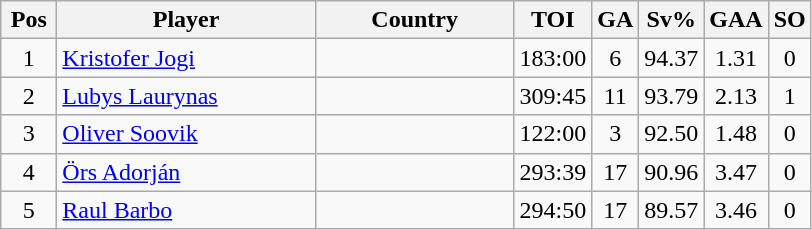<table class="wikitable sortable" style="text-align: center;">
<tr>
<th width=30>Pos</th>
<th width=165>Player</th>
<th width=125>Country</th>
<th width=20>TOI</th>
<th width=20>GA</th>
<th width=20>Sv%</th>
<th width=20>GAA</th>
<th width=20>SO</th>
</tr>
<tr>
<td>1</td>
<td align=left><a href='#'>Kristofer Jogi</a></td>
<td align=left></td>
<td>183:00</td>
<td>6</td>
<td>94.37</td>
<td>1.31</td>
<td>0</td>
</tr>
<tr>
<td>2</td>
<td align=left><a href='#'>Lubys Laurynas</a></td>
<td align=left></td>
<td>309:45</td>
<td>11</td>
<td>93.79</td>
<td>2.13</td>
<td>1</td>
</tr>
<tr>
<td>3</td>
<td align=left><a href='#'>Oliver Soovik</a></td>
<td align=left></td>
<td>122:00</td>
<td>3</td>
<td>92.50</td>
<td>1.48</td>
<td>0</td>
</tr>
<tr>
<td>4</td>
<td align=left><a href='#'>Örs Adorján</a></td>
<td align=left></td>
<td>293:39</td>
<td>17</td>
<td>90.96</td>
<td>3.47</td>
<td>0</td>
</tr>
<tr>
<td>5</td>
<td align=left><a href='#'>Raul Barbo</a></td>
<td align=left></td>
<td>294:50</td>
<td>17</td>
<td>89.57</td>
<td>3.46</td>
<td>0</td>
</tr>
</table>
